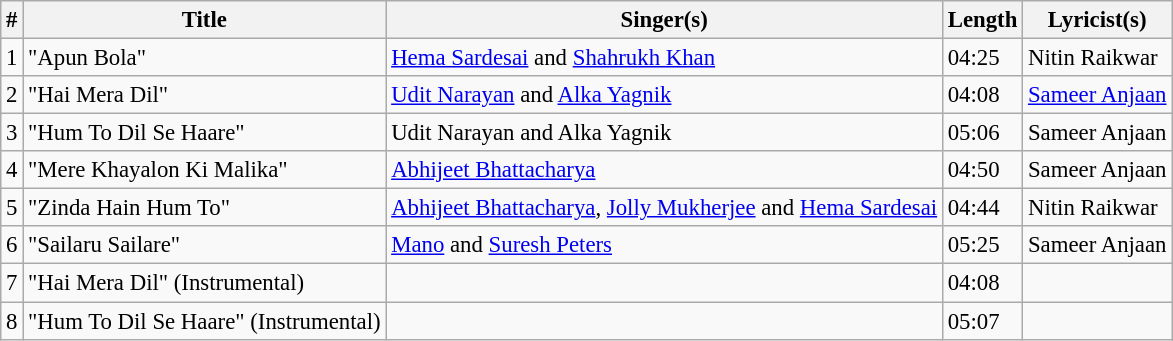<table class="wikitable" style="font-size:95%;">
<tr>
<th>#</th>
<th>Title</th>
<th>Singer(s)</th>
<th>Length</th>
<th>Lyricist(s)</th>
</tr>
<tr>
<td>1</td>
<td>"Apun Bola"</td>
<td><a href='#'>Hema Sardesai</a> and <a href='#'>Shahrukh Khan</a></td>
<td>04:25</td>
<td>Nitin Raikwar</td>
</tr>
<tr>
<td>2</td>
<td>"Hai Mera Dil"</td>
<td><a href='#'>Udit Narayan</a> and <a href='#'>Alka Yagnik</a></td>
<td>04:08</td>
<td><a href='#'>Sameer Anjaan</a></td>
</tr>
<tr>
<td>3</td>
<td>"Hum To Dil Se Haare"</td>
<td>Udit Narayan and Alka Yagnik</td>
<td>05:06</td>
<td>Sameer Anjaan</td>
</tr>
<tr>
<td>4</td>
<td>"Mere Khayalon Ki Malika"</td>
<td><a href='#'>Abhijeet Bhattacharya</a></td>
<td>04:50</td>
<td>Sameer Anjaan</td>
</tr>
<tr>
<td>5</td>
<td>"Zinda Hain Hum To"</td>
<td><a href='#'>Abhijeet Bhattacharya</a>, <a href='#'>Jolly Mukherjee</a> and <a href='#'>Hema Sardesai</a></td>
<td>04:44</td>
<td>Nitin Raikwar</td>
</tr>
<tr>
<td>6</td>
<td>"Sailaru Sailare"</td>
<td><a href='#'>Mano</a> and <a href='#'>Suresh Peters</a></td>
<td>05:25</td>
<td>Sameer Anjaan</td>
</tr>
<tr>
<td>7</td>
<td>"Hai Mera Dil" (Instrumental)</td>
<td></td>
<td>04:08</td>
<td></td>
</tr>
<tr>
<td>8</td>
<td>"Hum To Dil Se Haare" (Instrumental)</td>
<td></td>
<td>05:07</td>
<td></td>
</tr>
</table>
